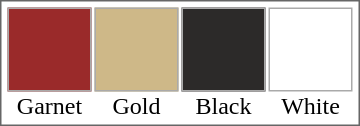<table style="float:right; border:1px solid #666; padding:2px;">
<tr>
<td style="background:#9A2A2A;width:50px; height:50px; padding:2px; border:1px solid #aaa;"> </td>
<td style="background:#CEB888; width:50px; height:50px; padding:2px; border:1px solid #aaa;"> </td>
<td style="background:#2C2A29; width:50px; height:50px; padding:2px; border:1px solid #aaa;"> </td>
<td style="background:#FFFFFF; width:50px; height:50px; padding:2px; border:1px solid #aaa;"> </td>
</tr>
<tr style="line-height:90%; text-align:center;">
<td>Garnet</td>
<td>Gold</td>
<td>Black</td>
<td>White</td>
</tr>
</table>
